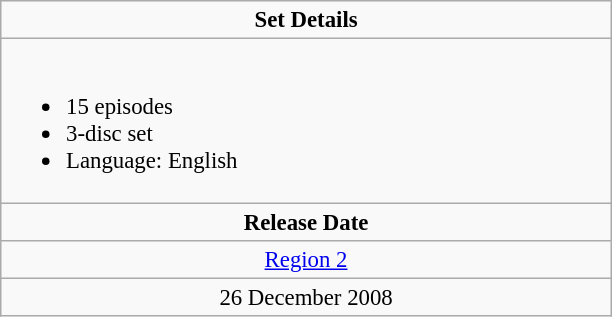<table class="wikitable" style="font-size: 95%;">
<tr valign="top">
<td align="center" width="400" colspan="3"><strong>Set Details</strong></td>
</tr>
<tr valign="top">
<td colspan="3" align="left" width="400"><br><ul><li>15 episodes</li><li>3-disc set</li><li>Language: English</li></ul></td>
</tr>
<tr>
<td colspan="3" align="center"><strong>Release Date</strong></td>
</tr>
<tr>
<td align="center"><a href='#'>Region 2</a></td>
</tr>
<tr>
<td align="center">26 December 2008</td>
</tr>
</table>
